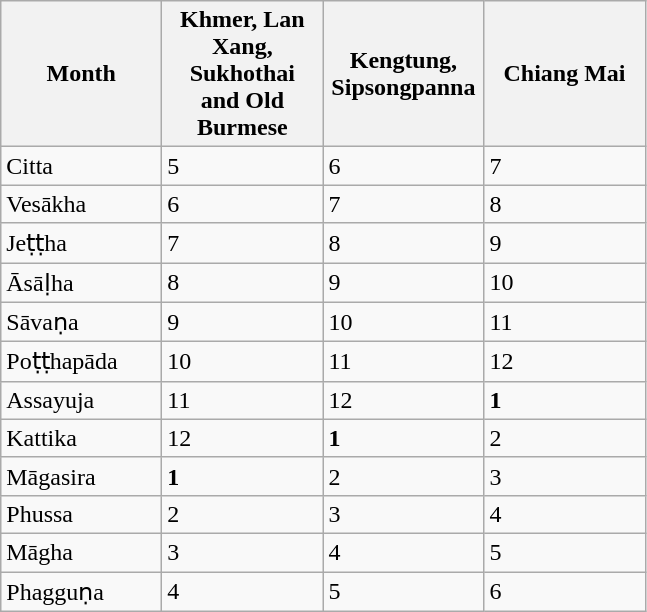<table class="wikitable">
<tr>
<th width="100">Month</th>
<th width="100">Khmer, Lan Xang, Sukhothai and Old Burmese</th>
<th width="100">Kengtung, Sipsongpanna</th>
<th width="100">Chiang Mai</th>
</tr>
<tr>
<td>Citta</td>
<td>5</td>
<td>6</td>
<td>7</td>
</tr>
<tr>
<td>Vesākha</td>
<td>6</td>
<td>7</td>
<td>8</td>
</tr>
<tr>
<td>Jeṭṭha</td>
<td>7</td>
<td>8</td>
<td>9</td>
</tr>
<tr>
<td>Āsāḷha</td>
<td>8</td>
<td>9</td>
<td>10</td>
</tr>
<tr>
<td>Sāvaṇa</td>
<td>9</td>
<td>10</td>
<td>11</td>
</tr>
<tr>
<td>Poṭṭhapāda</td>
<td>10</td>
<td>11</td>
<td>12</td>
</tr>
<tr>
<td>Assayuja</td>
<td>11</td>
<td>12</td>
<td><strong>1</strong></td>
</tr>
<tr>
<td>Kattika</td>
<td>12</td>
<td><strong>1</strong></td>
<td>2</td>
</tr>
<tr>
<td>Māgasira</td>
<td><strong>1</strong></td>
<td>2</td>
<td>3</td>
</tr>
<tr>
<td>Phussa</td>
<td>2</td>
<td>3</td>
<td>4</td>
</tr>
<tr>
<td>Māgha</td>
<td>3</td>
<td>4</td>
<td>5</td>
</tr>
<tr>
<td>Phagguṇa</td>
<td>4</td>
<td>5</td>
<td>6</td>
</tr>
</table>
